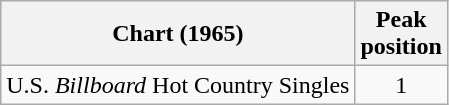<table class="wikitable">
<tr>
<th align="left">Chart (1965)</th>
<th align="center">Peak<br>position</th>
</tr>
<tr>
<td align="left">U.S. <em>Billboard</em> Hot Country Singles</td>
<td align="center">1</td>
</tr>
</table>
